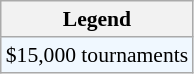<table class=wikitable style="font-size:90%">
<tr>
<th>Legend</th>
</tr>
<tr bgcolor=#f0f8ff>
<td>$15,000 tournaments</td>
</tr>
</table>
